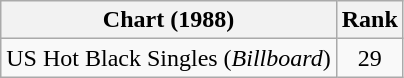<table class="wikitable plainrowheaders">
<tr>
<th>Chart (1988)</th>
<th>Rank</th>
</tr>
<tr>
<td>US Hot Black Singles (<em>Billboard</em>)</td>
<td align="center">29</td>
</tr>
</table>
